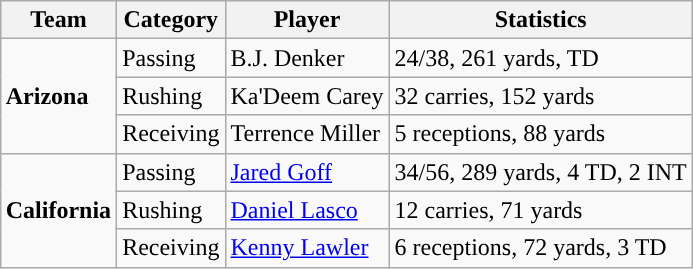<table class="wikitable" style="float: right;">
<tr>
<th>Team</th>
<th>Category</th>
<th>Player</th>
<th>Statistics</th>
</tr>
<tr>
<td rowspan=3><strong>Arizona</strong></td>
<td>Passing</td>
<td>B.J. Denker</td>
<td>24/38, 261 yards, TD</td>
</tr>
<tr>
<td>Rushing</td>
<td>Ka'Deem Carey</td>
<td>32 carries, 152 yards</td>
</tr>
<tr>
<td>Receiving</td>
<td>Terrence Miller</td>
<td>5 receptions, 88 yards</td>
</tr>
<tr>
<td rowspan=3><strong>California</strong></td>
<td>Passing</td>
<td><a href='#'>Jared Goff</a></td>
<td>34/56, 289 yards, 4 TD, 2 INT</td>
</tr>
<tr>
<td>Rushing</td>
<td><a href='#'>Daniel Lasco</a></td>
<td>12 carries, 71 yards</td>
</tr>
<tr>
<td>Receiving</td>
<td><a href='#'>Kenny Lawler</a></td>
<td>6 receptions, 72 yards, 3 TD</td>
</tr>
</table>
